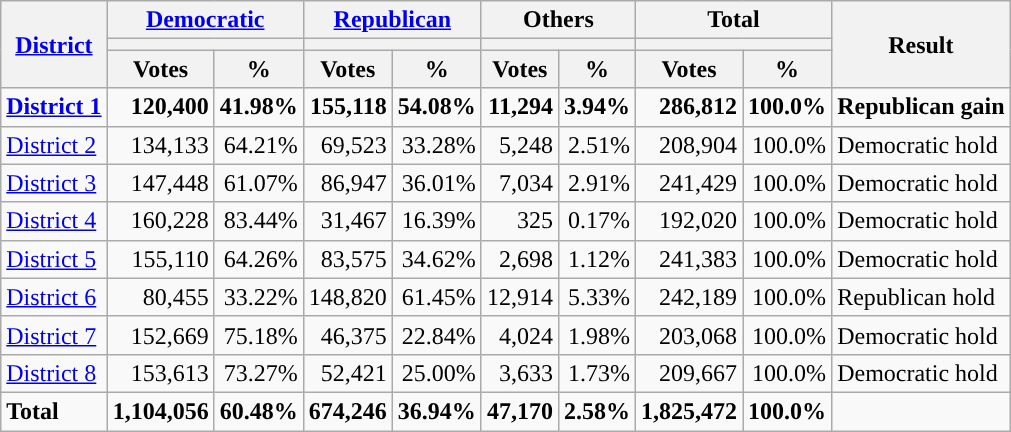<table class="wikitable plainrowheaders sortable" style="font-size:100%; text-align:right;">
<tr>
<th rowspan="3" scope="col"><a href='#'>District</a></th>
<th colspan="2" scope="col"><a href='#'>Democratic</a></th>
<th colspan="2" scope="col"><a href='#'>Republican</a></th>
<th colspan="2" scope="col">Others</th>
<th colspan="2" scope="col">Total</th>
<th rowspan="3" scope="col">Result</th>
</tr>
<tr>
<th colspan="2" scope="col" style="background:"></th>
<th colspan="2" scope="col" style="background:"></th>
<th colspan="2" scope="col"></th>
<th colspan="2" scope="col"></th>
</tr>
<tr>
<th scope="col" data-sort-type="number">Votes</th>
<th scope="col" data-sort-type="number">%</th>
<th scope="col" data-sort-type="number">Votes</th>
<th scope="col" data-sort-type="number">%</th>
<th scope="col" data-sort-type="number">Votes</th>
<th scope="col" data-sort-type="number">%</th>
<th scope="col" data-sort-type="number">Votes</th>
<th scope="col" data-sort-type="number">%</th>
</tr>
<tr>
<td align="left"><strong><a href='#'>District 1</a></strong></td>
<td><strong>120,400</strong></td>
<td><strong>41.98%</strong></td>
<td><strong>155,118</strong></td>
<td><strong>54.08%</strong></td>
<td><strong>11,294</strong></td>
<td><strong>3.94%</strong></td>
<td><strong>286,812</strong></td>
<td><strong>100.0%</strong></td>
<td align="left"><strong>Republican gain</strong></td>
</tr>
<tr>
<td align="left"><a href='#'>District 2</a></td>
<td>134,133</td>
<td>64.21%</td>
<td>69,523</td>
<td>33.28%</td>
<td>5,248</td>
<td>2.51%</td>
<td>208,904</td>
<td>100.0%</td>
<td align="left">Democratic hold</td>
</tr>
<tr>
<td align="left"><a href='#'>District 3</a></td>
<td>147,448</td>
<td>61.07%</td>
<td>86,947</td>
<td>36.01%</td>
<td>7,034</td>
<td>2.91%</td>
<td>241,429</td>
<td>100.0%</td>
<td align="left">Democratic hold</td>
</tr>
<tr>
<td align="left"><a href='#'>District 4</a></td>
<td>160,228</td>
<td>83.44%</td>
<td>31,467</td>
<td>16.39%</td>
<td>325</td>
<td>0.17%</td>
<td>192,020</td>
<td>100.0%</td>
<td align="left">Democratic hold</td>
</tr>
<tr>
<td align="left"><a href='#'>District 5</a></td>
<td>155,110</td>
<td>64.26%</td>
<td>83,575</td>
<td>34.62%</td>
<td>2,698</td>
<td>1.12%</td>
<td>241,383</td>
<td>100.0%</td>
<td align="left">Democratic hold</td>
</tr>
<tr>
<td align="left"><a href='#'>District 6</a></td>
<td>80,455</td>
<td>33.22%</td>
<td>148,820</td>
<td>61.45%</td>
<td>12,914</td>
<td>5.33%</td>
<td>242,189</td>
<td>100.0%</td>
<td align="left">Republican hold</td>
</tr>
<tr>
<td align="left"><a href='#'>District 7</a></td>
<td>152,669</td>
<td>75.18%</td>
<td>46,375</td>
<td>22.84%</td>
<td>4,024</td>
<td>1.98%</td>
<td>203,068</td>
<td>100.0%</td>
<td align="left">Democratic hold</td>
</tr>
<tr>
<td align="left"><a href='#'>District 8</a></td>
<td>153,613</td>
<td>73.27%</td>
<td>52,421</td>
<td>25.00%</td>
<td>3,633</td>
<td>1.73%</td>
<td>209,667</td>
<td>100.0%</td>
<td align="left">Democratic hold</td>
</tr>
<tr class="sortbottom" style="font-weight:bold">
<td align="left">Total</td>
<td>1,104,056</td>
<td>60.48%</td>
<td>674,246</td>
<td>36.94%</td>
<td>47,170</td>
<td>2.58%</td>
<td>1,825,472</td>
<td>100.0%</td>
<td></td>
</tr>
</table>
